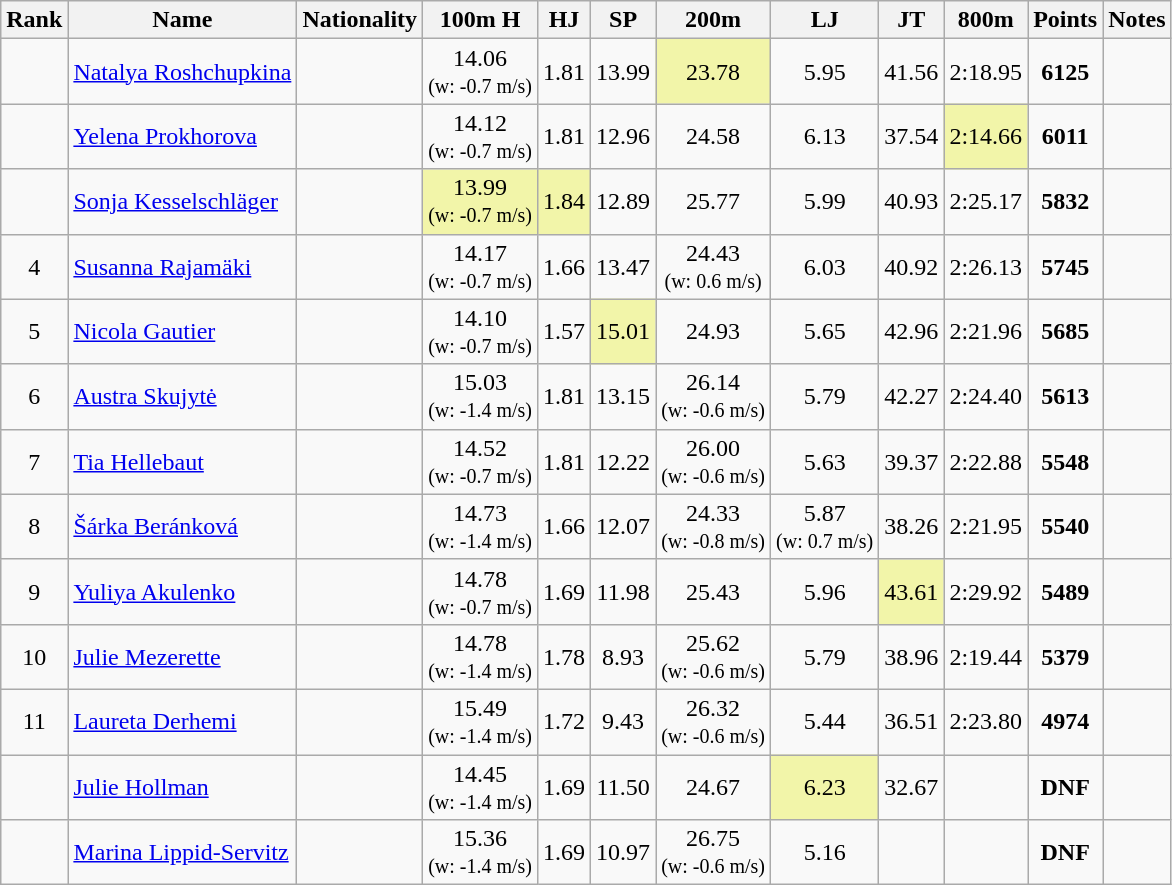<table class="wikitable sortable" style="text-align:center">
<tr>
<th>Rank</th>
<th>Name</th>
<th>Nationality</th>
<th>100m H</th>
<th>HJ</th>
<th>SP</th>
<th>200m</th>
<th>LJ</th>
<th>JT</th>
<th>800m</th>
<th>Points</th>
<th>Notes</th>
</tr>
<tr>
<td></td>
<td align=left><a href='#'>Natalya Roshchupkina</a></td>
<td align=left></td>
<td>14.06<br><small>(w: -0.7 m/s)</small></td>
<td>1.81</td>
<td>13.99</td>
<td bgcolor=#F2F5A9>23.78</td>
<td>5.95</td>
<td>41.56</td>
<td>2:18.95</td>
<td><strong>6125</strong></td>
<td></td>
</tr>
<tr>
<td></td>
<td align=left><a href='#'>Yelena Prokhorova</a></td>
<td align=left></td>
<td>14.12<br><small>(w: -0.7 m/s)</small></td>
<td>1.81</td>
<td>12.96</td>
<td>24.58</td>
<td>6.13</td>
<td>37.54</td>
<td bgcolor=#F2F5A9>2:14.66</td>
<td><strong>6011</strong></td>
<td></td>
</tr>
<tr>
<td></td>
<td align=left><a href='#'>Sonja Kesselschläger</a></td>
<td align=left></td>
<td bgcolor=#F2F5A9>13.99<br><small>(w: -0.7 m/s)</small></td>
<td bgcolor=#F2F5A9>1.84</td>
<td>12.89</td>
<td>25.77</td>
<td>5.99</td>
<td>40.93</td>
<td>2:25.17</td>
<td><strong>5832</strong></td>
<td></td>
</tr>
<tr>
<td>4</td>
<td align=left><a href='#'>Susanna Rajamäki</a></td>
<td align=left></td>
<td>14.17<br><small>(w: -0.7 m/s)</small></td>
<td>1.66</td>
<td>13.47</td>
<td>24.43<br><small>(w: 0.6 m/s)</small></td>
<td>6.03</td>
<td>40.92</td>
<td>2:26.13</td>
<td><strong>5745</strong></td>
<td></td>
</tr>
<tr>
<td>5</td>
<td align=left><a href='#'>Nicola Gautier</a></td>
<td align=left></td>
<td>14.10<br><small>(w: -0.7 m/s)</small></td>
<td>1.57</td>
<td bgcolor=#F2F5A9>15.01</td>
<td>24.93</td>
<td>5.65</td>
<td>42.96</td>
<td>2:21.96</td>
<td><strong>5685</strong></td>
<td></td>
</tr>
<tr>
<td>6</td>
<td align=left><a href='#'>Austra Skujytė</a></td>
<td align=left></td>
<td>15.03<br><small>(w: -1.4 m/s)</small></td>
<td>1.81</td>
<td>13.15</td>
<td>26.14<br><small>(w: -0.6 m/s)</small></td>
<td>5.79</td>
<td>42.27</td>
<td>2:24.40</td>
<td><strong>5613</strong></td>
<td></td>
</tr>
<tr>
<td>7</td>
<td align=left><a href='#'>Tia Hellebaut</a></td>
<td align=left></td>
<td>14.52<br><small>(w: -0.7 m/s)</small></td>
<td>1.81</td>
<td>12.22</td>
<td>26.00<br><small>(w: -0.6 m/s)</small></td>
<td>5.63</td>
<td>39.37</td>
<td>2:22.88</td>
<td><strong>5548</strong></td>
<td></td>
</tr>
<tr>
<td>8</td>
<td align=left><a href='#'>Šárka Beránková</a></td>
<td align=left></td>
<td>14.73<br><small>(w: -1.4 m/s)</small></td>
<td>1.66</td>
<td>12.07</td>
<td>24.33<br><small>(w: -0.8 m/s)</small></td>
<td>5.87<br><small>(w: 0.7 m/s)</small></td>
<td>38.26</td>
<td>2:21.95</td>
<td><strong>5540</strong></td>
<td></td>
</tr>
<tr>
<td>9</td>
<td align=left><a href='#'>Yuliya Akulenko</a></td>
<td align=left></td>
<td>14.78<br><small>(w: -0.7 m/s)</small></td>
<td>1.69</td>
<td>11.98</td>
<td>25.43</td>
<td>5.96</td>
<td bgcolor=#F2F5A9>43.61</td>
<td>2:29.92</td>
<td><strong>5489</strong></td>
<td></td>
</tr>
<tr>
<td>10</td>
<td align=left><a href='#'>Julie Mezerette</a></td>
<td align=left></td>
<td>14.78<br><small>(w: -1.4 m/s)</small></td>
<td>1.78</td>
<td>8.93</td>
<td>25.62<br><small>(w: -0.6 m/s)</small></td>
<td>5.79</td>
<td>38.96</td>
<td>2:19.44</td>
<td><strong>5379</strong></td>
<td></td>
</tr>
<tr>
<td>11</td>
<td align=left><a href='#'>Laureta Derhemi</a></td>
<td align=left></td>
<td>15.49<br><small>(w: -1.4 m/s)</small></td>
<td>1.72</td>
<td>9.43</td>
<td>26.32<br><small>(w: -0.6 m/s)</small></td>
<td>5.44</td>
<td>36.51</td>
<td>2:23.80</td>
<td><strong>4974</strong></td>
<td></td>
</tr>
<tr>
<td></td>
<td align=left><a href='#'>Julie Hollman</a></td>
<td align=left></td>
<td>14.45<br><small>(w: -1.4 m/s)</small></td>
<td>1.69</td>
<td>11.50</td>
<td>24.67</td>
<td bgcolor=#F2F5A9>6.23</td>
<td>32.67</td>
<td></td>
<td><strong>DNF</strong></td>
<td></td>
</tr>
<tr>
<td></td>
<td align=left><a href='#'>Marina Lippid-Servitz</a></td>
<td align=left></td>
<td>15.36<br><small>(w: -1.4 m/s)</small></td>
<td>1.69</td>
<td>10.97</td>
<td>26.75<br><small>(w: -0.6 m/s)</small></td>
<td>5.16</td>
<td></td>
<td></td>
<td><strong>DNF</strong></td>
<td></td>
</tr>
</table>
